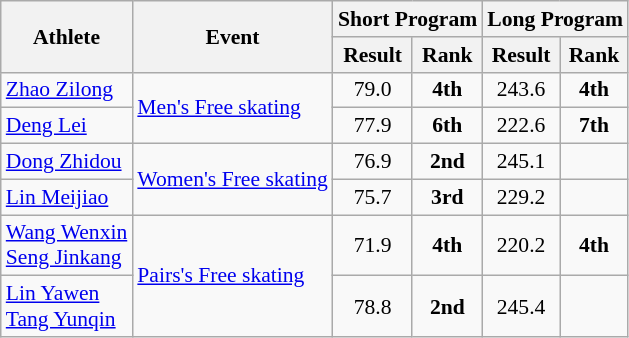<table class="wikitable" style="font-size:90%;">
<tr>
<th rowspan=2>Athlete</th>
<th rowspan=2>Event</th>
<th colspan=2>Short Program</th>
<th colspan=2>Long Program</th>
</tr>
<tr>
<th>Result</th>
<th>Rank</th>
<th>Result</th>
<th>Rank</th>
</tr>
<tr>
<td><a href='#'>Zhao Zilong</a></td>
<td rowspan=2><a href='#'>Men's Free skating</a></td>
<td align=center>79.0</td>
<td align=center><strong>4th</strong></td>
<td align=center>243.6</td>
<td align=center><strong>4th</strong></td>
</tr>
<tr>
<td><a href='#'>Deng Lei</a></td>
<td align=center>77.9</td>
<td align=center><strong>6th</strong></td>
<td align=center>222.6</td>
<td align=center><strong>7th</strong></td>
</tr>
<tr>
<td><a href='#'>Dong Zhidou</a></td>
<td rowspan=2><a href='#'>Women's Free skating</a></td>
<td align=center>76.9</td>
<td align=center><strong>2nd</strong></td>
<td align=center>245.1</td>
<td align=center></td>
</tr>
<tr>
<td><a href='#'>Lin Meijiao</a></td>
<td align=center>75.7</td>
<td align=center><strong>3rd</strong></td>
<td align=center>229.2</td>
<td align=center></td>
</tr>
<tr>
<td><a href='#'>Wang Wenxin</a><br><a href='#'>Seng Jinkang</a></td>
<td rowspan=2><a href='#'>Pairs's Free skating</a></td>
<td align=center>71.9</td>
<td align=center><strong>4th</strong></td>
<td align=center>220.2</td>
<td align=center><strong>4th</strong></td>
</tr>
<tr>
<td><a href='#'>Lin Yawen</a><br><a href='#'>Tang Yunqin</a></td>
<td align=center>78.8</td>
<td align=center><strong>2nd</strong></td>
<td align=center>245.4</td>
<td align=center></td>
</tr>
</table>
